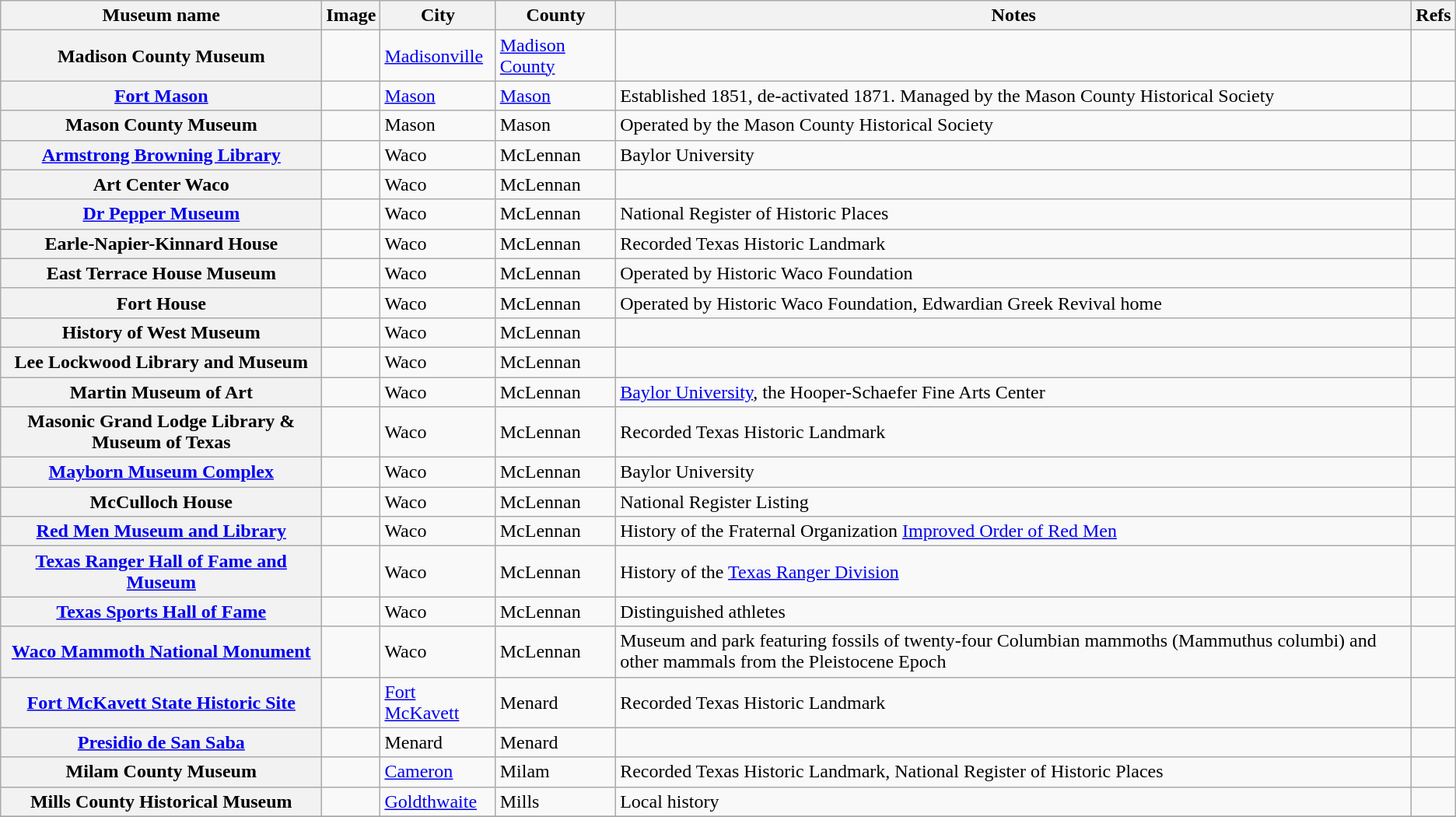<table class="wikitable sortable plainrowheaders">
<tr>
<th scope="col">Museum name</th>
<th scope="col"  class="unsortable">Image</th>
<th scope="col">City</th>
<th scope="col">County</th>
<th scope="col">Notes</th>
<th scope="col" class="unsortable">Refs</th>
</tr>
<tr>
<th scope="row">Madison County Museum</th>
<td></td>
<td><a href='#'>Madisonville</a></td>
<td><a href='#'>Madison County</a></td>
<td></td>
<td align="center"></td>
</tr>
<tr>
<th scope="row"><a href='#'>Fort Mason</a></th>
<td></td>
<td><a href='#'>Mason</a></td>
<td><a href='#'>Mason</a></td>
<td>Established 1851, de-activated 1871. Managed by the Mason County Historical Society</td>
<td align="center"></td>
</tr>
<tr>
<th scope="row">Mason County Museum</th>
<td></td>
<td>Mason</td>
<td>Mason</td>
<td>Operated by the Mason County Historical Society</td>
<td align="center"></td>
</tr>
<tr>
<th scope="row"><a href='#'>Armstrong Browning Library</a></th>
<td></td>
<td>Waco</td>
<td>McLennan</td>
<td>Baylor University</td>
<td align="center"></td>
</tr>
<tr>
<th scope="row">Art Center Waco</th>
<td></td>
<td>Waco</td>
<td>McLennan</td>
<td></td>
<td align="center"></td>
</tr>
<tr>
<th scope="row"><a href='#'>Dr Pepper Museum</a></th>
<td></td>
<td>Waco</td>
<td>McLennan</td>
<td>National Register of Historic Places</td>
<td align="center"></td>
</tr>
<tr>
<th scope="row">Earle-Napier-Kinnard House</th>
<td></td>
<td>Waco</td>
<td>McLennan</td>
<td>Recorded Texas Historic Landmark</td>
<td align="center"></td>
</tr>
<tr>
<th scope="row">East Terrace House Museum</th>
<td></td>
<td>Waco</td>
<td>McLennan</td>
<td>Operated by Historic Waco Foundation</td>
<td align="center"></td>
</tr>
<tr>
<th scope="row">Fort House</th>
<td></td>
<td>Waco</td>
<td>McLennan</td>
<td>Operated by Historic Waco Foundation, Edwardian Greek Revival home</td>
<td align="center"></td>
</tr>
<tr>
<th scope="row">History of West Museum</th>
<td></td>
<td>Waco</td>
<td>McLennan</td>
<td></td>
<td align="center"></td>
</tr>
<tr>
<th scope="row">Lee Lockwood Library and Museum</th>
<td></td>
<td>Waco</td>
<td>McLennan</td>
<td></td>
<td align="center"></td>
</tr>
<tr>
<th scope="row">Martin Museum of Art</th>
<td></td>
<td>Waco</td>
<td>McLennan</td>
<td><a href='#'>Baylor University</a>, the Hooper-Schaefer Fine Arts Center</td>
<td align="center"></td>
</tr>
<tr>
<th scope="row">Masonic Grand Lodge Library & Museum of Texas</th>
<td></td>
<td>Waco</td>
<td>McLennan</td>
<td>Recorded Texas Historic Landmark</td>
<td align="center"></td>
</tr>
<tr>
<th scope="row"><a href='#'>Mayborn Museum Complex</a></th>
<td></td>
<td>Waco</td>
<td>McLennan</td>
<td>Baylor University</td>
<td align="center"></td>
</tr>
<tr>
<th scope="row">McCulloch House</th>
<td></td>
<td>Waco</td>
<td>McLennan</td>
<td>National Register Listing</td>
<td align="center"></td>
</tr>
<tr>
<th scope="row"><a href='#'>Red Men Museum and Library</a></th>
<td></td>
<td>Waco</td>
<td>McLennan</td>
<td>History of the Fraternal Organization <a href='#'>Improved Order of Red Men</a></td>
<td align="center"></td>
</tr>
<tr>
<th scope="row"><a href='#'>Texas Ranger Hall of Fame and Museum</a></th>
<td></td>
<td>Waco</td>
<td>McLennan</td>
<td>History of the <a href='#'>Texas Ranger Division</a></td>
<td align="center"></td>
</tr>
<tr>
<th scope="row"><a href='#'>Texas Sports Hall of Fame</a></th>
<td></td>
<td>Waco</td>
<td>McLennan</td>
<td>Distinguished athletes</td>
<td align="center"></td>
</tr>
<tr>
<th scope="row"><a href='#'>Waco Mammoth National Monument</a></th>
<td></td>
<td>Waco</td>
<td>McLennan</td>
<td>Museum and park featuring fossils of twenty-four Columbian mammoths (Mammuthus columbi) and other mammals from the Pleistocene Epoch</td>
<td align="center"></td>
</tr>
<tr>
<th scope="row"><a href='#'>Fort McKavett State Historic Site</a></th>
<td></td>
<td><a href='#'>Fort McKavett</a></td>
<td>Menard</td>
<td>Recorded Texas Historic Landmark</td>
<td align="center"></td>
</tr>
<tr>
<th scope="row"><a href='#'>Presidio de San Saba</a></th>
<td></td>
<td>Menard</td>
<td>Menard</td>
<td></td>
<td align="center"></td>
</tr>
<tr>
<th scope="row">Milam County Museum</th>
<td></td>
<td><a href='#'>Cameron</a></td>
<td>Milam</td>
<td>Recorded Texas Historic Landmark, National Register of Historic Places</td>
<td align="center"></td>
</tr>
<tr>
<th scope="row">Mills County Historical Museum</th>
<td></td>
<td><a href='#'>Goldthwaite</a></td>
<td>Mills</td>
<td>Local history</td>
<td align="center"></td>
</tr>
<tr>
</tr>
</table>
